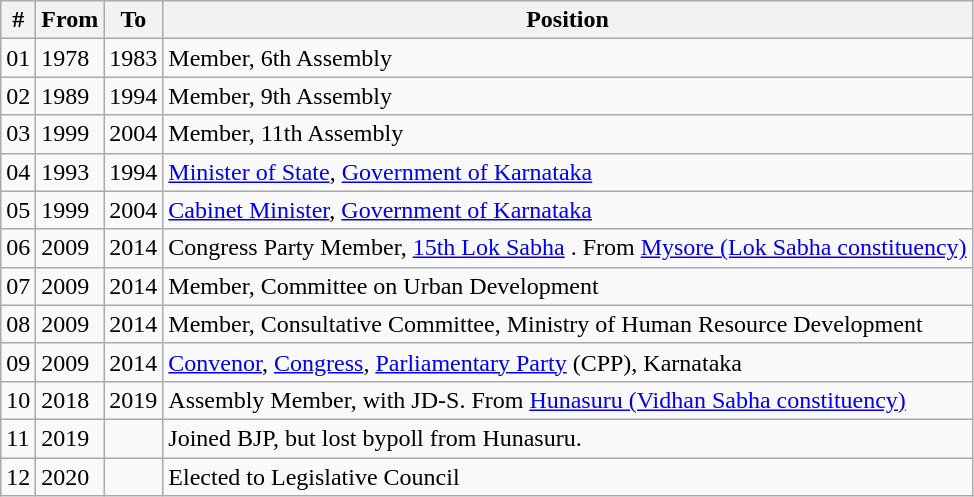<table class="wikitable sortable">
<tr>
<th>#</th>
<th>From</th>
<th>To</th>
<th>Position</th>
</tr>
<tr>
<td>01</td>
<td>1978</td>
<td>1983</td>
<td>Member, 6th Assembly</td>
</tr>
<tr>
<td>02</td>
<td>1989</td>
<td>1994</td>
<td>Member, 9th Assembly</td>
</tr>
<tr>
<td>03</td>
<td>1999</td>
<td>2004</td>
<td>Member, 11th Assembly</td>
</tr>
<tr>
<td>04</td>
<td>1993</td>
<td>1994</td>
<td><a href='#'>Minister of State</a>, <a href='#'>Government of Karnataka</a></td>
</tr>
<tr>
<td>05</td>
<td>1999</td>
<td>2004</td>
<td><a href='#'>Cabinet Minister</a>, <a href='#'>Government of Karnataka</a></td>
</tr>
<tr>
<td>06</td>
<td>2009</td>
<td>2014</td>
<td>Congress Party Member, <a href='#'>15th Lok Sabha</a> . From <a href='#'>Mysore (Lok Sabha constituency)</a></td>
</tr>
<tr>
<td>07</td>
<td>2009</td>
<td>2014</td>
<td>Member, Committee on Urban Development</td>
</tr>
<tr>
<td>08</td>
<td>2009</td>
<td>2014</td>
<td>Member, Consultative Committee, Ministry of Human Resource Development</td>
</tr>
<tr>
<td>09</td>
<td>2009</td>
<td>2014</td>
<td><a href='#'>Convenor</a>, <a href='#'>Congress</a>, <a href='#'>Parliamentary Party</a> (CPP), Karnataka</td>
</tr>
<tr>
<td>10</td>
<td>2018</td>
<td>2019</td>
<td>Assembly Member, with JD-S. From <a href='#'>Hunasuru (Vidhan Sabha constituency)</a></td>
</tr>
<tr>
<td>11</td>
<td>2019</td>
<td></td>
<td>Joined BJP, but lost bypoll from Hunasuru.</td>
</tr>
<tr>
<td>12</td>
<td>2020</td>
<td></td>
<td>Elected to Legislative Council</td>
</tr>
</table>
